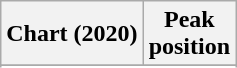<table class="wikitable plainrowheaders">
<tr>
<th>Chart (2020)</th>
<th>Peak<br>position</th>
</tr>
<tr>
</tr>
<tr>
</tr>
<tr>
</tr>
</table>
